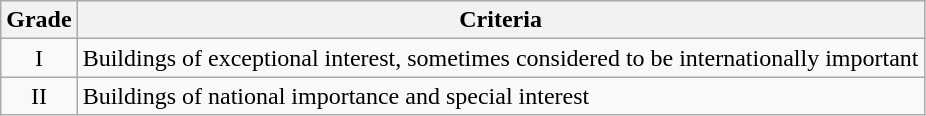<table class="wikitable">
<tr>
<th>Grade</th>
<th>Criteria</th>
</tr>
<tr>
<td align="center" >I</td>
<td>Buildings of exceptional interest, sometimes considered to be internationally important</td>
</tr>
<tr>
<td align="center" >II</td>
<td>Buildings of national importance and special interest</td>
</tr>
</table>
